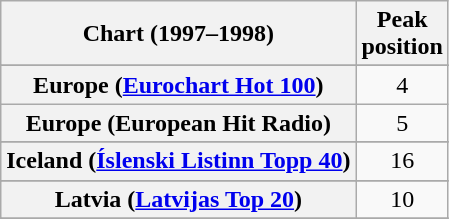<table class="wikitable sortable plainrowheaders" style="text-align:center">
<tr>
<th>Chart (1997–1998)</th>
<th>Peak<br>position</th>
</tr>
<tr>
</tr>
<tr>
</tr>
<tr>
</tr>
<tr>
</tr>
<tr>
</tr>
<tr>
</tr>
<tr>
<th scope="row">Europe (<a href='#'>Eurochart Hot 100</a>)</th>
<td>4</td>
</tr>
<tr>
<th scope="row">Europe (European Hit Radio)</th>
<td>5</td>
</tr>
<tr>
</tr>
<tr>
</tr>
<tr>
</tr>
<tr>
<th scope="row">Iceland (<a href='#'>Íslenski Listinn Topp 40</a>)</th>
<td>16</td>
</tr>
<tr>
</tr>
<tr>
<th scope="row">Latvia (<a href='#'>Latvijas Top 20</a>)</th>
<td align="center">10</td>
</tr>
<tr>
</tr>
<tr>
</tr>
<tr>
</tr>
<tr>
</tr>
<tr>
</tr>
<tr>
</tr>
<tr>
</tr>
<tr>
</tr>
<tr>
</tr>
<tr>
</tr>
<tr>
</tr>
<tr>
</tr>
</table>
